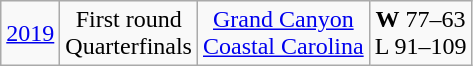<table class="wikitable">
<tr align="center">
<td><a href='#'>2019</a></td>
<td>First round<br>Quarterfinals</td>
<td><a href='#'>Grand Canyon</a> <br> <a href='#'>Coastal Carolina</a></td>
<td><strong>W</strong> 77–63<br>L 91–109</td>
</tr>
</table>
